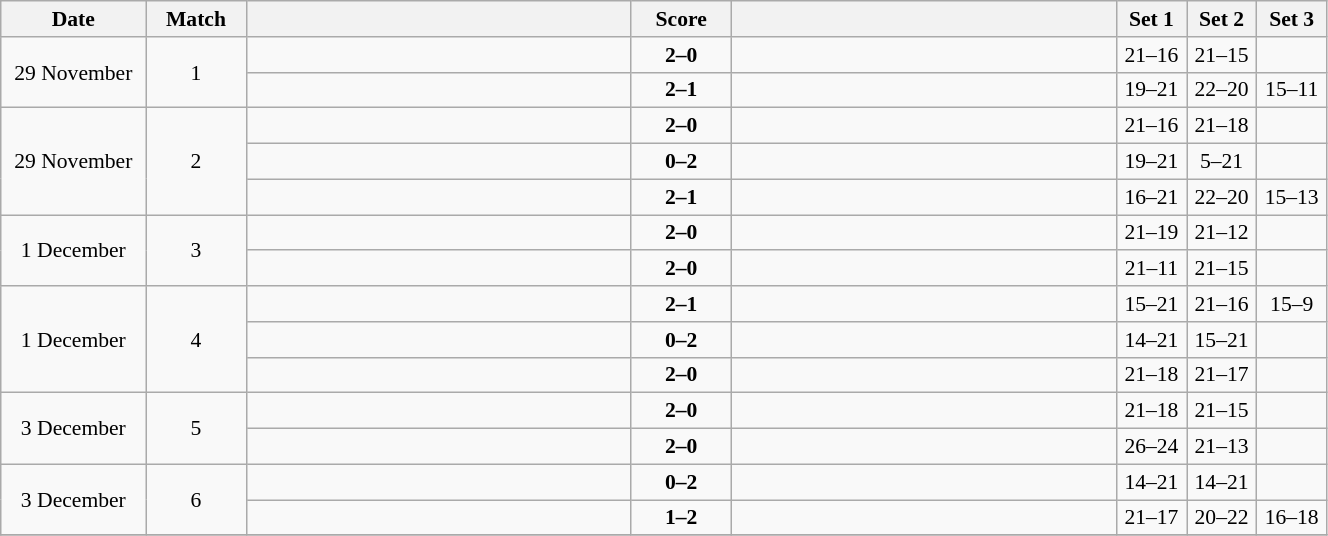<table class="wikitable" style="text-align: center; font-size:90% ">
<tr>
<th width="90">Date</th>
<th width="60">Match</th>
<th align="right" width="250"></th>
<th width="60">Score</th>
<th align="left" width="250"></th>
<th width="40">Set 1</th>
<th width="40">Set 2</th>
<th width="40">Set 3</th>
</tr>
<tr>
<td rowspan=2>29 November</td>
<td rowspan=2>1</td>
<td align=left><strong></strong></td>
<td align=center><strong>2–0</strong></td>
<td align=left></td>
<td>21–16</td>
<td>21–15</td>
<td></td>
</tr>
<tr>
<td align=left><strong></strong></td>
<td align=center><strong>2–1</strong></td>
<td align=left></td>
<td>19–21</td>
<td>22–20</td>
<td>15–11</td>
</tr>
<tr>
<td rowspan=3>29 November</td>
<td rowspan=3>2</td>
<td align=left><strong></strong></td>
<td align=center><strong>2–0</strong></td>
<td align=left></td>
<td>21–16</td>
<td>21–18</td>
<td></td>
</tr>
<tr>
<td align=left></td>
<td align=center><strong>0–2</strong></td>
<td align=left><strong></strong></td>
<td>19–21</td>
<td>5–21</td>
<td></td>
</tr>
<tr>
<td align=left><strong></strong></td>
<td align=center><strong>2–1</strong></td>
<td align=left></td>
<td>16–21</td>
<td>22–20</td>
<td>15–13</td>
</tr>
<tr>
<td rowspan=2>1 December</td>
<td rowspan=2>3</td>
<td align=left><strong></strong></td>
<td align=center><strong>2–0</strong></td>
<td align=left></td>
<td>21–19</td>
<td>21–12</td>
<td></td>
</tr>
<tr>
<td align=left><strong></strong></td>
<td align=center><strong>2–0</strong></td>
<td align=left></td>
<td>21–11</td>
<td>21–15</td>
<td></td>
</tr>
<tr>
<td rowspan=3>1 December</td>
<td rowspan=3>4</td>
<td align=left><strong></strong></td>
<td align=center><strong>2–1</strong></td>
<td align=left></td>
<td>15–21</td>
<td>21–16</td>
<td>15–9</td>
</tr>
<tr>
<td align=left></td>
<td align=center><strong>0–2</strong></td>
<td align=left><strong></strong></td>
<td>14–21</td>
<td>15–21</td>
<td></td>
</tr>
<tr>
<td align=left><strong></strong></td>
<td align=center><strong>2–0</strong></td>
<td align=left></td>
<td>21–18</td>
<td>21–17</td>
<td></td>
</tr>
<tr>
<td rowspan=2>3 December</td>
<td rowspan=2>5</td>
<td align=left><strong></strong></td>
<td align=center><strong>2–0</strong></td>
<td align=left></td>
<td>21–18</td>
<td>21–15</td>
<td></td>
</tr>
<tr>
<td align=left><strong></strong></td>
<td align=center><strong>2–0</strong></td>
<td align=left></td>
<td>26–24</td>
<td>21–13</td>
<td></td>
</tr>
<tr>
<td rowspan=2>3 December</td>
<td rowspan=2>6</td>
<td align=left></td>
<td align=center><strong>0–2</strong></td>
<td align=left><strong></strong></td>
<td>14–21</td>
<td>14–21</td>
<td></td>
</tr>
<tr>
<td align=left></td>
<td align=center><strong>1–2</strong></td>
<td align=left><strong></strong></td>
<td>21–17</td>
<td>20–22</td>
<td>16–18</td>
</tr>
<tr>
</tr>
</table>
